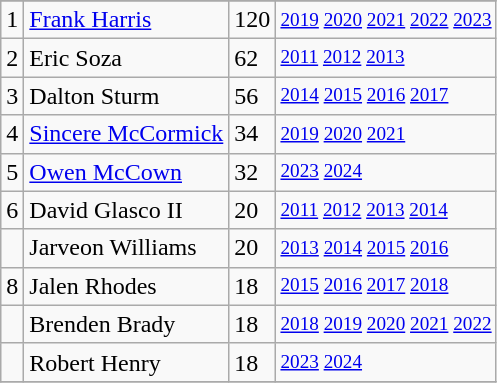<table class="wikitable">
<tr>
</tr>
<tr>
<td>1</td>
<td><a href='#'>Frank Harris</a></td>
<td><abbr>120</abbr></td>
<td style="font-size:80%;"><a href='#'>2019</a> <a href='#'>2020</a> <a href='#'>2021</a> <a href='#'>2022</a> <a href='#'>2023</a></td>
</tr>
<tr>
<td>2</td>
<td>Eric Soza</td>
<td><abbr>62</abbr></td>
<td style="font-size:80%;"><a href='#'>2011</a> <a href='#'>2012</a> <a href='#'>2013</a></td>
</tr>
<tr>
<td>3</td>
<td>Dalton Sturm</td>
<td><abbr>56</abbr></td>
<td style="font-size:80%;"><a href='#'>2014</a> <a href='#'>2015</a> <a href='#'>2016</a> <a href='#'>2017</a></td>
</tr>
<tr>
<td>4</td>
<td><a href='#'>Sincere McCormick</a></td>
<td><abbr>34</abbr></td>
<td style="font-size:80%;"><a href='#'>2019</a> <a href='#'>2020</a> <a href='#'>2021</a></td>
</tr>
<tr>
<td>5</td>
<td><a href='#'>Owen McCown</a></td>
<td><abbr>32</abbr></td>
<td style="font-size:80%;"><a href='#'>2023</a> <a href='#'>2024</a></td>
</tr>
<tr>
<td>6</td>
<td>David Glasco II</td>
<td><abbr>20</abbr></td>
<td style="font-size:80%;"><a href='#'>2011</a> <a href='#'>2012</a> <a href='#'>2013</a> <a href='#'>2014</a></td>
</tr>
<tr>
<td></td>
<td>Jarveon Williams</td>
<td><abbr>20</abbr></td>
<td style="font-size:80%;"><a href='#'>2013</a> <a href='#'>2014</a> <a href='#'>2015</a> <a href='#'>2016</a></td>
</tr>
<tr>
<td>8</td>
<td>Jalen Rhodes</td>
<td><abbr>18</abbr></td>
<td style="font-size:80%;"><a href='#'>2015</a> <a href='#'>2016</a> <a href='#'>2017</a> <a href='#'>2018</a></td>
</tr>
<tr>
<td></td>
<td>Brenden Brady</td>
<td><abbr>18</abbr></td>
<td style="font-size:80%;"><a href='#'>2018</a> <a href='#'>2019</a> <a href='#'>2020</a> <a href='#'>2021</a> <a href='#'>2022</a></td>
</tr>
<tr>
<td></td>
<td>Robert Henry</td>
<td><abbr>18</abbr> </td>
<td style="font-size:80%;"><a href='#'>2023</a> <a href='#'>2024</a></td>
</tr>
<tr>
</tr>
</table>
